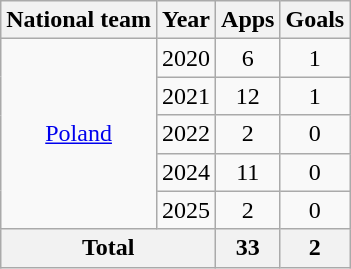<table class=wikitable style=text-align:center>
<tr>
<th>National team</th>
<th>Year</th>
<th>Apps</th>
<th>Goals</th>
</tr>
<tr>
<td rowspan="5"><a href='#'>Poland</a></td>
<td>2020</td>
<td>6</td>
<td>1</td>
</tr>
<tr>
<td>2021</td>
<td>12</td>
<td>1</td>
</tr>
<tr>
<td>2022</td>
<td>2</td>
<td>0</td>
</tr>
<tr>
<td>2024</td>
<td>11</td>
<td>0</td>
</tr>
<tr>
<td>2025</td>
<td>2</td>
<td>0</td>
</tr>
<tr>
<th colspan="2">Total</th>
<th>33</th>
<th>2</th>
</tr>
</table>
